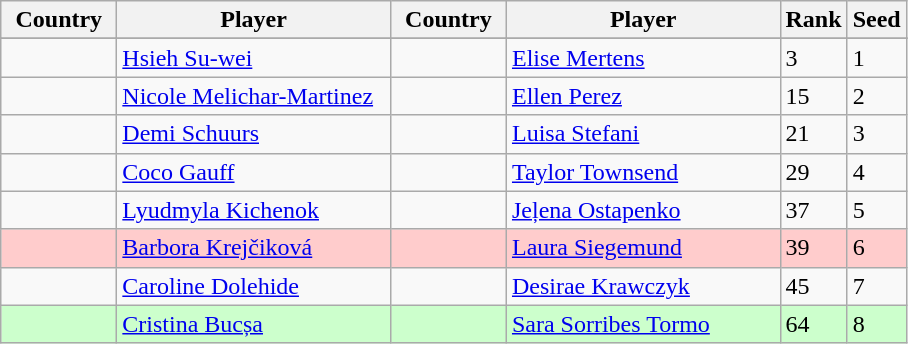<table class="sortable wikitable">
<tr>
<th width="70">Country</th>
<th width="175">Player</th>
<th width="70">Country</th>
<th width="175">Player</th>
<th>Rank</th>
<th>Seed</th>
</tr>
<tr>
</tr>
<tr>
<td></td>
<td><a href='#'>Hsieh Su-wei</a></td>
<td></td>
<td><a href='#'>Elise Mertens</a></td>
<td>3</td>
<td>1</td>
</tr>
<tr>
<td></td>
<td><a href='#'>Nicole Melichar-Martinez</a></td>
<td></td>
<td><a href='#'>Ellen Perez</a></td>
<td>15</td>
<td>2</td>
</tr>
<tr>
<td></td>
<td><a href='#'>Demi Schuurs</a></td>
<td></td>
<td><a href='#'>Luisa Stefani</a></td>
<td>21</td>
<td>3</td>
</tr>
<tr>
<td></td>
<td><a href='#'>Coco Gauff</a></td>
<td></td>
<td><a href='#'>Taylor Townsend</a></td>
<td>29</td>
<td>4</td>
</tr>
<tr>
<td></td>
<td><a href='#'>Lyudmyla Kichenok</a></td>
<td></td>
<td><a href='#'>Jeļena Ostapenko</a></td>
<td>37</td>
<td>5</td>
</tr>
<tr bgcolor=#fcc>
<td></td>
<td><a href='#'>Barbora Krejčiková</a></td>
<td></td>
<td><a href='#'>Laura Siegemund</a></td>
<td>39</td>
<td>6</td>
</tr>
<tr>
<td></td>
<td><a href='#'>Caroline Dolehide</a></td>
<td></td>
<td><a href='#'>Desirae Krawczyk</a></td>
<td>45</td>
<td>7</td>
</tr>
<tr bgcolor=#cfc>
<td></td>
<td><a href='#'>Cristina Bucșa</a></td>
<td></td>
<td><a href='#'>Sara Sorribes Tormo</a></td>
<td>64</td>
<td>8</td>
</tr>
</table>
